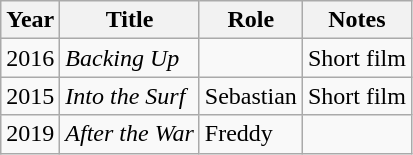<table class="wikitable">
<tr>
<th>Year</th>
<th>Title</th>
<th>Role</th>
<th>Notes</th>
</tr>
<tr>
<td>2016</td>
<td><em>Backing Up</em></td>
<td></td>
<td>Short film</td>
</tr>
<tr>
<td>2015</td>
<td><em>Into the Surf</em></td>
<td>Sebastian</td>
<td>Short film</td>
</tr>
<tr>
<td>2019</td>
<td><em>After the War</em></td>
<td>Freddy</td>
<td></td>
</tr>
</table>
